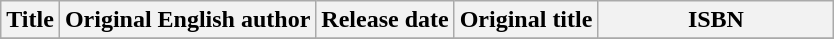<table class="wikitable sortable">
<tr>
<th>Title</th>
<th>Original English author</th>
<th>Release date</th>
<th>Original title</th>
<th width="150px">ISBN</th>
</tr>
<tr>
</tr>
</table>
